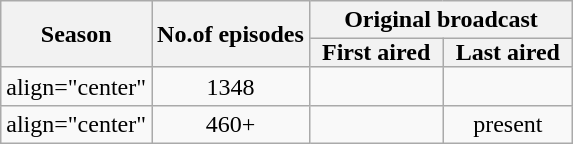<table class="wikitable" style="text-align:center">
<tr>
<th style="padding: 0 8px" rowspan="2">Season</th>
<th rowspan="2">No.of episodes</th>
<th colspan="2">Original broadcast</th>
</tr>
<tr>
<th style="padding: 0 8px">First aired</th>
<th style="padding: 0 8px">Last aired</th>
</tr>
<tr>
<td>align="center" </td>
<td style="text-align:center;">1348</td>
<td style="text-align:center;"></td>
<td style="text-align:center;"></td>
</tr>
<tr>
<td>align="center" </td>
<td style="text-align:center;">460+</td>
<td style="text-align:center;"></td>
<td>present</td>
</tr>
</table>
